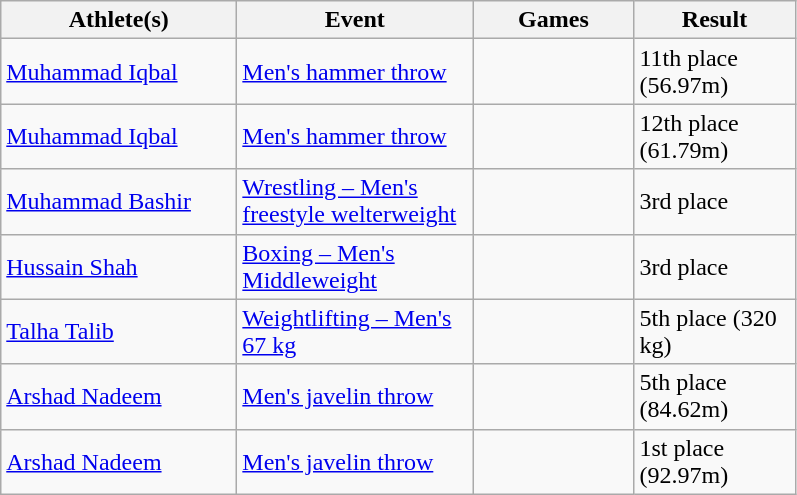<table class="wikitable">
<tr>
<th width=150>Athlete(s)</th>
<th width=150>Event</th>
<th width=100>Games</th>
<th width=100>Result</th>
</tr>
<tr align="center">
<td align=left><a href='#'>Muhammad Iqbal</a></td>
<td align=left><a href='#'>Men's hammer throw</a></td>
<td align=left></td>
<td align=left>11th place (56.97m)</td>
</tr>
<tr align="center">
<td align=left><a href='#'>Muhammad Iqbal</a></td>
<td align=left><a href='#'>Men's hammer throw</a></td>
<td align=left></td>
<td align=left>12th place (61.79m)</td>
</tr>
<tr align="center">
<td align=left><a href='#'>Muhammad Bashir</a></td>
<td align=left><a href='#'>Wrestling – Men's freestyle welterweight</a></td>
<td align=left></td>
<td align=left>3rd place </td>
</tr>
<tr align="center">
<td align=left><a href='#'>Hussain Shah</a></td>
<td align=left><a href='#'>Boxing – Men's Middleweight</a></td>
<td align=left></td>
<td align=left>3rd place </td>
</tr>
<tr align="center">
<td align=left><a href='#'>Talha Talib</a></td>
<td align=left><a href='#'>Weightlifting – Men's 67 kg</a></td>
<td align=left></td>
<td align=left>5th place (320 kg)</td>
</tr>
<tr align="center">
<td align=left><a href='#'>Arshad Nadeem</a></td>
<td align=left><a href='#'>Men's javelin throw</a></td>
<td align=left></td>
<td align=left>5th place (84.62m)</td>
</tr>
<tr align="center">
<td align=left><a href='#'>Arshad Nadeem</a></td>
<td align=left><a href='#'>Men's javelin throw</a></td>
<td align=left></td>
<td align=left>1st place  (92.97m) </td>
</tr>
</table>
